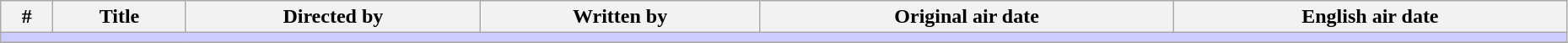<table class="wikitable" width="98%">
<tr>
<th>#</th>
<th>Title</th>
<th>Directed by</th>
<th>Written by</th>
<th>Original air date</th>
<th>English air date</th>
</tr>
<tr>
<td colspan="6" bgcolor="#CCF"></td>
</tr>
<tr>
</tr>
</table>
